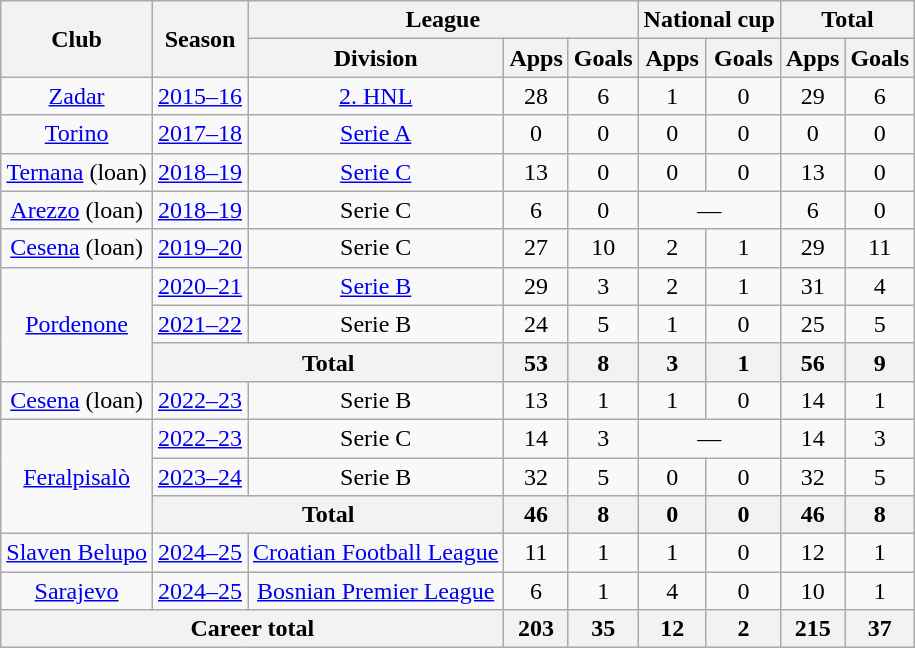<table class="wikitable" style="text-align:center">
<tr>
<th rowspan=2>Club</th>
<th rowspan=2>Season</th>
<th colspan=3>League</th>
<th colspan=2>National cup</th>
<th colspan=2>Total</th>
</tr>
<tr>
<th>Division</th>
<th>Apps</th>
<th>Goals</th>
<th>Apps</th>
<th>Goals</th>
<th>Apps</th>
<th>Goals</th>
</tr>
<tr>
<td><a href='#'>Zadar</a></td>
<td><a href='#'>2015–16</a></td>
<td><a href='#'>2. HNL</a></td>
<td>28</td>
<td>6</td>
<td>1</td>
<td>0</td>
<td>29</td>
<td>6</td>
</tr>
<tr>
<td><a href='#'>Torino</a></td>
<td><a href='#'>2017–18</a></td>
<td><a href='#'>Serie A</a></td>
<td>0</td>
<td>0</td>
<td>0</td>
<td>0</td>
<td>0</td>
<td>0</td>
</tr>
<tr>
<td><a href='#'>Ternana</a> (loan)</td>
<td><a href='#'>2018–19</a></td>
<td><a href='#'>Serie C</a></td>
<td>13</td>
<td>0</td>
<td>0</td>
<td>0</td>
<td>13</td>
<td>0</td>
</tr>
<tr>
<td><a href='#'>Arezzo</a> (loan)</td>
<td><a href='#'>2018–19</a></td>
<td>Serie C</td>
<td>6</td>
<td>0</td>
<td colspan=2>—</td>
<td>6</td>
<td>0</td>
</tr>
<tr>
<td><a href='#'>Cesena</a> (loan)</td>
<td><a href='#'>2019–20</a></td>
<td>Serie C</td>
<td>27</td>
<td>10</td>
<td>2</td>
<td>1</td>
<td>29</td>
<td>11</td>
</tr>
<tr>
<td rowspan=3><a href='#'>Pordenone</a></td>
<td><a href='#'>2020–21</a></td>
<td><a href='#'>Serie B</a></td>
<td>29</td>
<td>3</td>
<td>2</td>
<td>1</td>
<td>31</td>
<td>4</td>
</tr>
<tr>
<td><a href='#'>2021–22</a></td>
<td>Serie B</td>
<td>24</td>
<td>5</td>
<td>1</td>
<td>0</td>
<td>25</td>
<td>5</td>
</tr>
<tr>
<th colspan=2>Total</th>
<th>53</th>
<th>8</th>
<th>3</th>
<th>1</th>
<th>56</th>
<th>9</th>
</tr>
<tr>
<td><a href='#'>Cesena</a> (loan)</td>
<td><a href='#'>2022–23</a></td>
<td>Serie B</td>
<td>13</td>
<td>1</td>
<td>1</td>
<td>0</td>
<td>14</td>
<td>1</td>
</tr>
<tr>
<td rowspan=3><a href='#'>Feralpisalò</a></td>
<td><a href='#'>2022–23</a></td>
<td>Serie C</td>
<td>14</td>
<td>3</td>
<td colspan=2>—</td>
<td>14</td>
<td>3</td>
</tr>
<tr>
<td><a href='#'>2023–24</a></td>
<td>Serie B</td>
<td>32</td>
<td>5</td>
<td>0</td>
<td>0</td>
<td>32</td>
<td>5</td>
</tr>
<tr>
<th colspan=2>Total</th>
<th>46</th>
<th>8</th>
<th>0</th>
<th>0</th>
<th>46</th>
<th>8</th>
</tr>
<tr>
<td><a href='#'>Slaven Belupo</a></td>
<td><a href='#'>2024–25</a></td>
<td><a href='#'>Croatian Football League</a></td>
<td>11</td>
<td>1</td>
<td>1</td>
<td>0</td>
<td>12</td>
<td>1</td>
</tr>
<tr>
<td><a href='#'>Sarajevo</a></td>
<td><a href='#'>2024–25</a></td>
<td><a href='#'>Bosnian Premier League</a></td>
<td>6</td>
<td>1</td>
<td>4</td>
<td>0</td>
<td>10</td>
<td>1</td>
</tr>
<tr>
<th colspan=3>Career total</th>
<th>203</th>
<th>35</th>
<th>12</th>
<th>2</th>
<th>215</th>
<th>37</th>
</tr>
</table>
